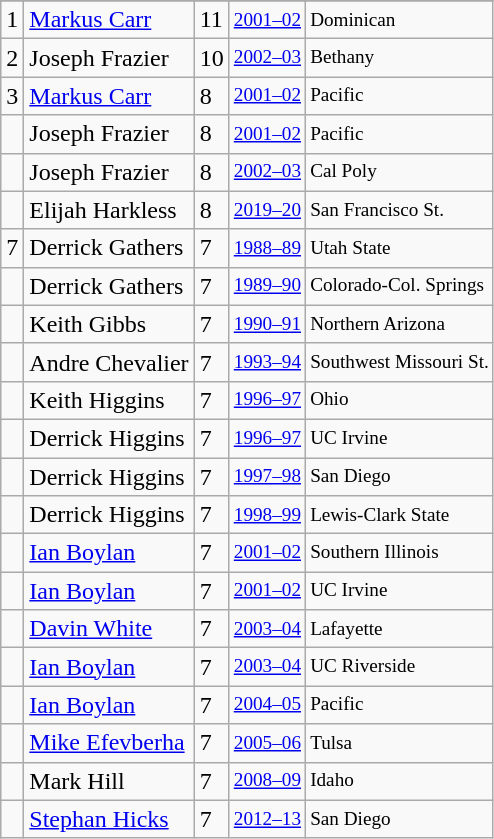<table class="wikitable">
<tr>
</tr>
<tr>
<td>1</td>
<td><a href='#'>Markus Carr</a></td>
<td>11</td>
<td style="font-size:80%;"><a href='#'>2001–02</a></td>
<td style="font-size:80%;">Dominican</td>
</tr>
<tr>
<td>2</td>
<td>Joseph Frazier</td>
<td>10</td>
<td style="font-size:80%;"><a href='#'>2002–03</a></td>
<td style="font-size:80%;">Bethany</td>
</tr>
<tr>
<td>3</td>
<td><a href='#'>Markus Carr</a></td>
<td>8</td>
<td style="font-size:80%;"><a href='#'>2001–02</a></td>
<td style="font-size:80%;">Pacific</td>
</tr>
<tr>
<td></td>
<td>Joseph Frazier</td>
<td>8</td>
<td style="font-size:80%;"><a href='#'>2001–02</a></td>
<td style="font-size:80%;">Pacific</td>
</tr>
<tr>
<td></td>
<td>Joseph Frazier</td>
<td>8</td>
<td style="font-size:80%;"><a href='#'>2002–03</a></td>
<td style="font-size:80%;">Cal Poly</td>
</tr>
<tr>
<td></td>
<td>Elijah Harkless</td>
<td>8</td>
<td style="font-size:80%;"><a href='#'>2019–20</a></td>
<td style="font-size:80%;">San Francisco St.</td>
</tr>
<tr>
<td>7</td>
<td>Derrick Gathers</td>
<td>7</td>
<td style="font-size:80%;"><a href='#'>1988–89</a></td>
<td style="font-size:80%;">Utah State</td>
</tr>
<tr>
<td></td>
<td>Derrick Gathers</td>
<td>7</td>
<td style="font-size:80%;"><a href='#'>1989–90</a></td>
<td style="font-size:80%;">Colorado-Col. Springs</td>
</tr>
<tr>
<td></td>
<td>Keith Gibbs</td>
<td>7</td>
<td style="font-size:80%;"><a href='#'>1990–91</a></td>
<td style="font-size:80%;">Northern Arizona</td>
</tr>
<tr>
<td></td>
<td>Andre Chevalier</td>
<td>7</td>
<td style="font-size:80%;"><a href='#'>1993–94</a></td>
<td style="font-size:80%;">Southwest Missouri St.</td>
</tr>
<tr>
<td></td>
<td>Keith Higgins</td>
<td>7</td>
<td style="font-size:80%;"><a href='#'>1996–97</a></td>
<td style="font-size:80%;">Ohio</td>
</tr>
<tr>
<td></td>
<td>Derrick Higgins</td>
<td>7</td>
<td style="font-size:80%;"><a href='#'>1996–97</a></td>
<td style="font-size:80%;">UC Irvine</td>
</tr>
<tr>
<td></td>
<td>Derrick Higgins</td>
<td>7</td>
<td style="font-size:80%;"><a href='#'>1997–98</a></td>
<td style="font-size:80%;">San Diego</td>
</tr>
<tr>
<td></td>
<td>Derrick Higgins</td>
<td>7</td>
<td style="font-size:80%;"><a href='#'>1998–99</a></td>
<td style="font-size:80%;">Lewis-Clark State</td>
</tr>
<tr>
<td></td>
<td><a href='#'>Ian Boylan</a></td>
<td>7</td>
<td style="font-size:80%;"><a href='#'>2001–02</a></td>
<td style="font-size:80%;">Southern Illinois</td>
</tr>
<tr>
<td></td>
<td><a href='#'>Ian Boylan</a></td>
<td>7</td>
<td style="font-size:80%;"><a href='#'>2001–02</a></td>
<td style="font-size:80%;">UC Irvine</td>
</tr>
<tr>
<td></td>
<td><a href='#'>Davin White</a></td>
<td>7</td>
<td style="font-size:80%;"><a href='#'>2003–04</a></td>
<td style="font-size:80%;">Lafayette</td>
</tr>
<tr>
<td></td>
<td><a href='#'>Ian Boylan</a></td>
<td>7</td>
<td style="font-size:80%;"><a href='#'>2003–04</a></td>
<td style="font-size:80%;">UC Riverside</td>
</tr>
<tr>
<td></td>
<td><a href='#'>Ian Boylan</a></td>
<td>7</td>
<td style="font-size:80%;"><a href='#'>2004–05</a></td>
<td style="font-size:80%;">Pacific</td>
</tr>
<tr>
<td></td>
<td><a href='#'>Mike Efevberha</a></td>
<td>7</td>
<td style="font-size:80%;"><a href='#'>2005–06</a></td>
<td style="font-size:80%;">Tulsa</td>
</tr>
<tr>
<td></td>
<td>Mark Hill</td>
<td>7</td>
<td style="font-size:80%;"><a href='#'>2008–09</a></td>
<td style="font-size:80%;">Idaho</td>
</tr>
<tr>
<td></td>
<td><a href='#'>Stephan Hicks</a></td>
<td>7</td>
<td style="font-size:80%;"><a href='#'>2012–13</a></td>
<td style="font-size:80%;">San Diego</td>
</tr>
</table>
